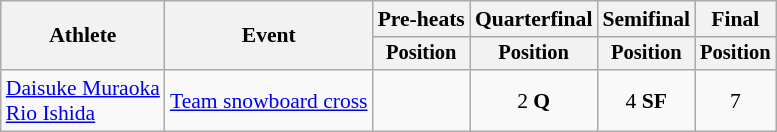<table class="wikitable" style="font-size:90%">
<tr>
<th rowspan="2">Athlete</th>
<th rowspan="2">Event</th>
<th>Pre-heats</th>
<th>Quarterfinal</th>
<th>Semifinal</th>
<th>Final</th>
</tr>
<tr style="font-size:95%">
<th>Position</th>
<th>Position</th>
<th>Position</th>
<th>Position</th>
</tr>
<tr align=center>
<td align=left><a href='#'>Daisuke Muraoka</a><br><a href='#'>Rio Ishida</a></td>
<td align=left><a href='#'>Team snowboard cross</a></td>
<td></td>
<td>2 <strong>Q</strong></td>
<td>4 <strong>SF</strong></td>
<td>7</td>
</tr>
</table>
